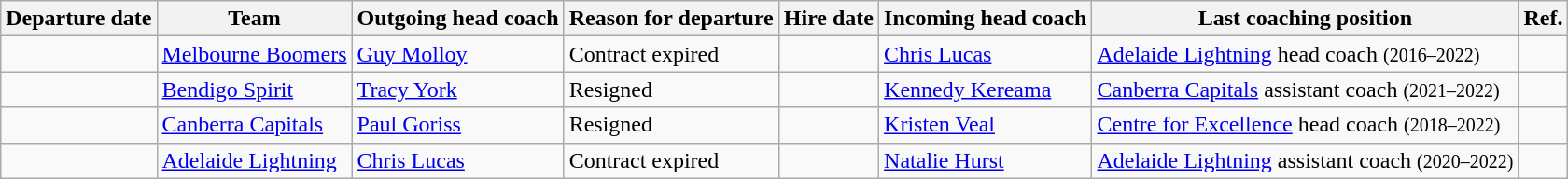<table class="wikitable sortable">
<tr>
<th>Departure date</th>
<th>Team</th>
<th>Outgoing head coach</th>
<th>Reason for departure</th>
<th>Hire date</th>
<th>Incoming head coach</th>
<th class="unsortable">Last coaching position</th>
<th class="unsortable">Ref.</th>
</tr>
<tr>
<td align=center></td>
<td><a href='#'>Melbourne Boomers</a></td>
<td> <a href='#'>Guy Molloy</a></td>
<td>Contract expired</td>
<td align=center></td>
<td> <a href='#'>Chris Lucas</a></td>
<td><a href='#'>Adelaide Lightning</a> head coach <small>(2016–2022)</small></td>
<td></td>
</tr>
<tr>
<td align=center></td>
<td><a href='#'>Bendigo Spirit</a></td>
<td> <a href='#'>Tracy York</a></td>
<td>Resigned</td>
<td align=center></td>
<td> <a href='#'>Kennedy Kereama</a></td>
<td><a href='#'>Canberra Capitals</a> assistant coach <small>(2021–2022)</small></td>
<td></td>
</tr>
<tr>
<td align=center></td>
<td><a href='#'>Canberra Capitals</a></td>
<td> <a href='#'>Paul Goriss</a></td>
<td>Resigned</td>
<td align=center></td>
<td> <a href='#'>Kristen Veal</a></td>
<td><a href='#'>Centre for Excellence</a> head coach <small>(2018–2022)</small></td>
<td></td>
</tr>
<tr>
<td align=center></td>
<td><a href='#'>Adelaide Lightning</a></td>
<td> <a href='#'>Chris Lucas</a></td>
<td>Contract expired</td>
<td align=center></td>
<td> <a href='#'>Natalie Hurst</a></td>
<td><a href='#'>Adelaide Lightning</a> assistant coach <small>(2020–2022)</small></td>
<td></td>
</tr>
</table>
